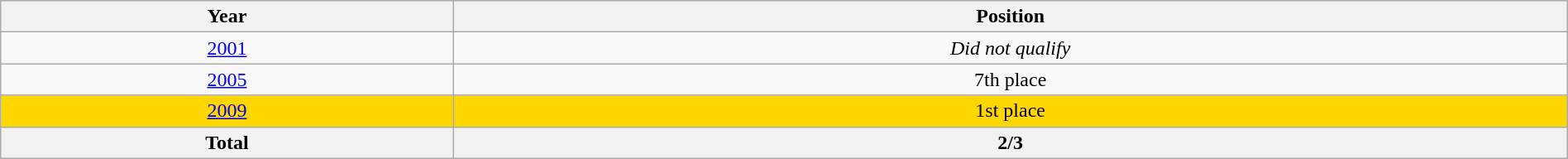<table class="wikitable" width=100% style="font-size:100%; text-align:center;">
<tr>
<th>Year</th>
<th>Position</th>
</tr>
<tr>
<td> <a href='#'>2001</a></td>
<td><em>Did not qualify</em></td>
</tr>
<tr>
<td> <a href='#'>2005</a></td>
<td>7th place</td>
</tr>
<tr bgcolor=gold>
<td> <a href='#'>2009</a></td>
<td>1st place</td>
</tr>
<tr>
<th>Total</th>
<th>2/3</th>
</tr>
</table>
